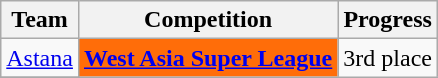<table class="wikitable sortable">
<tr>
<th>Team</th>
<th>Competition</th>
<th>Progress</th>
</tr>
<tr>
<td><a href='#'>Astana</a></td>
<td rowspan="3" style="background:#ff6d09;color:#ffffff;text-align:center"><strong><a href='#'><span>West Asia Super League </span></a></strong></td>
<td rowspan="4">3rd place</td>
</tr>
<tr>
</tr>
</table>
